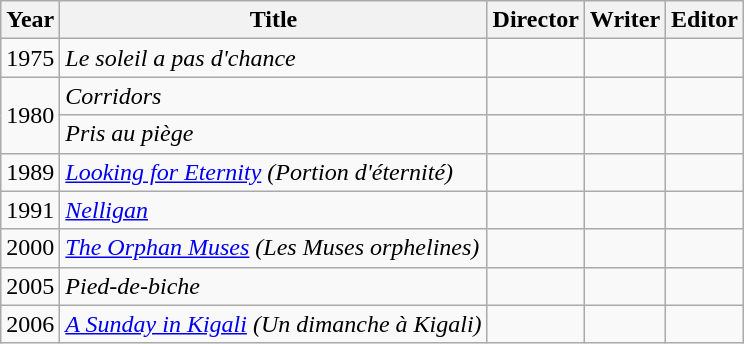<table class="wikitable">
<tr>
<th>Year</th>
<th>Title</th>
<th>Director</th>
<th>Writer</th>
<th>Editor</th>
</tr>
<tr>
<td>1975</td>
<td><em>Le soleil a pas d'chance</em></td>
<td></td>
<td></td>
<td></td>
</tr>
<tr>
<td rowspan=2>1980</td>
<td><em>Corridors</em></td>
<td></td>
<td></td>
<td></td>
</tr>
<tr>
<td><em>Pris au piège</em></td>
<td></td>
<td></td>
<td></td>
</tr>
<tr>
<td>1989</td>
<td><em><a href='#'>Looking for Eternity</a> (Portion d'éternité)</em></td>
<td></td>
<td></td>
<td></td>
</tr>
<tr>
<td>1991</td>
<td><em><a href='#'>Nelligan</a></em></td>
<td></td>
<td></td>
<td></td>
</tr>
<tr>
<td>2000</td>
<td><em><a href='#'>The Orphan Muses</a> (Les Muses orphelines)</em></td>
<td></td>
<td></td>
<td></td>
</tr>
<tr>
<td>2005</td>
<td><em>Pied-de-biche</em></td>
<td></td>
<td></td>
<td></td>
</tr>
<tr>
<td>2006</td>
<td><em><a href='#'>A Sunday in Kigali</a> (Un dimanche à Kigali)</em></td>
<td></td>
<td></td>
<td></td>
</tr>
</table>
